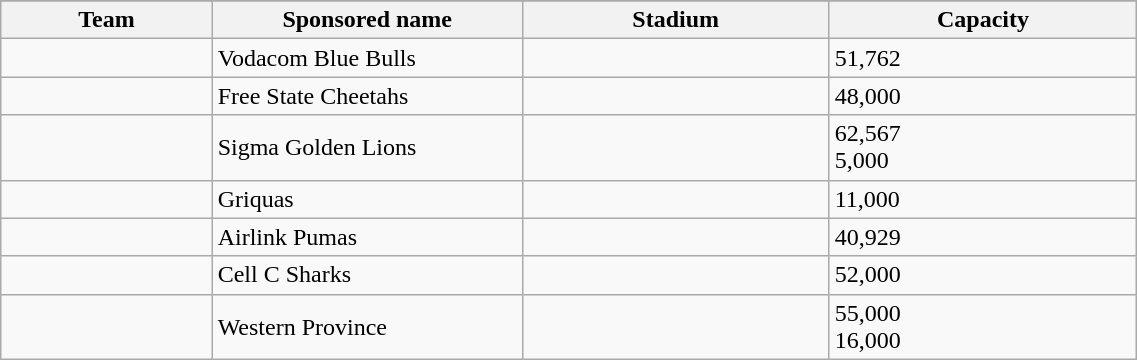<table class="wikitable collapsible sortable" style="text-align:left; font-size:100%; max-width:60%;">
<tr>
</tr>
<tr>
<th style="width:9.5em;">Team</th>
<th style="width:14em;">Sponsored name</th>
<th style="width:14em;">Stadium</th>
<th style="width:14em;">Capacity</th>
</tr>
<tr>
<td></td>
<td>Vodacom Blue Bulls</td>
<td></td>
<td>51,762</td>
</tr>
<tr>
<td></td>
<td>Free State Cheetahs</td>
<td></td>
<td>48,000</td>
</tr>
<tr>
<td></td>
<td>Sigma Golden Lions</td>
<td> <br> </td>
<td>62,567 <br> 5,000</td>
</tr>
<tr>
<td></td>
<td>Griquas</td>
<td></td>
<td>11,000</td>
</tr>
<tr>
<td></td>
<td>Airlink Pumas</td>
<td></td>
<td>40,929</td>
</tr>
<tr>
<td></td>
<td>Cell C Sharks</td>
<td></td>
<td>52,000</td>
</tr>
<tr>
<td></td>
<td>Western Province</td>
<td> <br> </td>
<td>55,000 <br> 16,000</td>
</tr>
</table>
